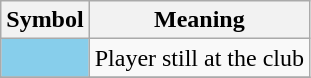<table Class="wikitable">
<tr>
<th scope=col>Symbol</th>
<th scope=col>Meaning</th>
</tr>
<tr>
<td style="background:#87CEEB; text-align: center;"></td>
<td>Player still at the club</td>
</tr>
<tr>
</tr>
</table>
